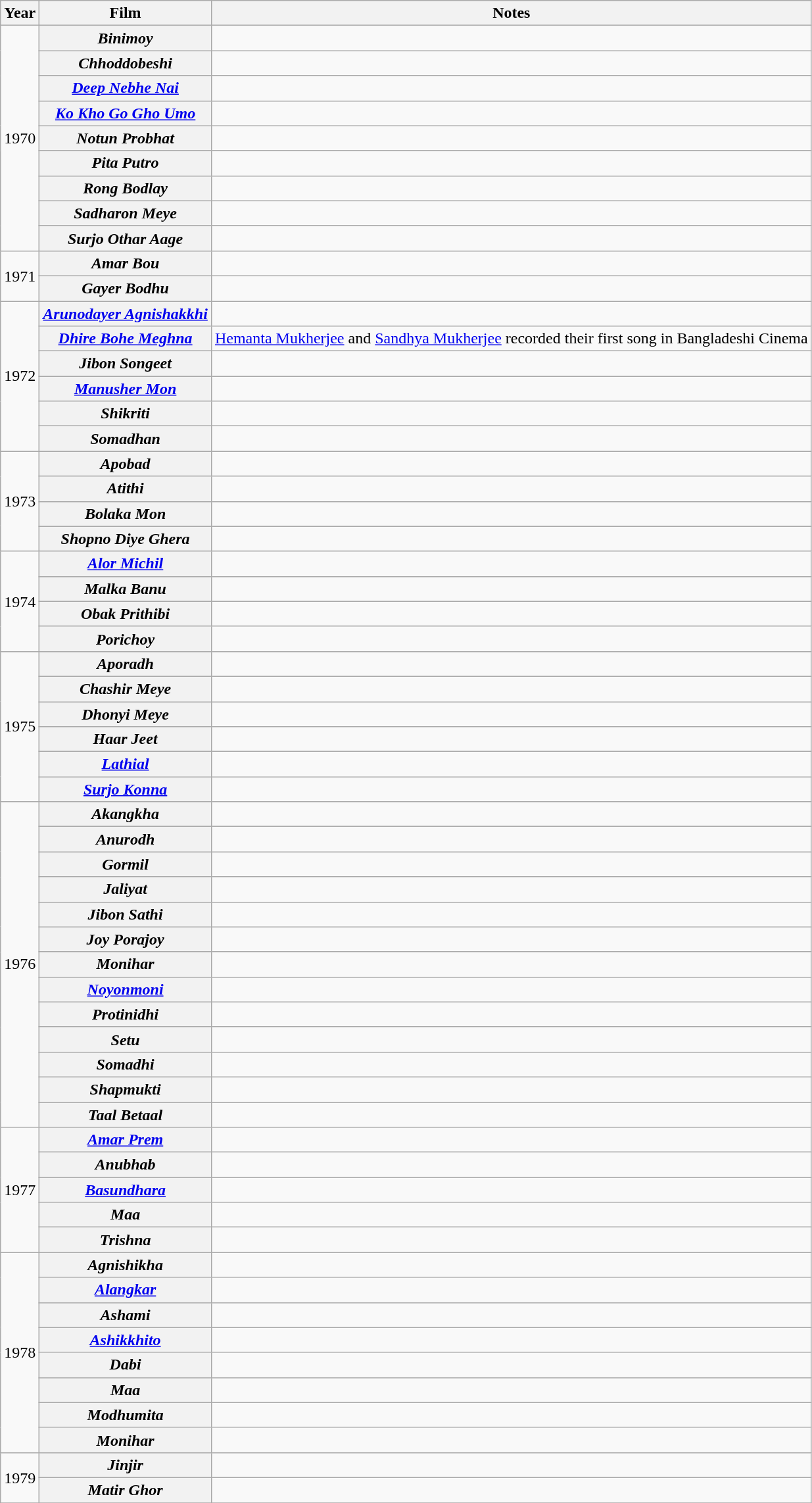<table class="wikitable sortable">
<tr>
<th>Year</th>
<th>Film</th>
<th>Notes</th>
</tr>
<tr>
<td rowspan=9>1970</td>
<th><em>Binimoy</em></th>
<td></td>
</tr>
<tr>
<th><em>Chhoddobeshi</em></th>
<td></td>
</tr>
<tr>
<th><em><a href='#'>Deep Nebhe Nai</a></em></th>
<td></td>
</tr>
<tr>
<th><em><a href='#'>Ko Kho Go Gho Umo</a></em></th>
<td></td>
</tr>
<tr>
<th><em>Notun Probhat</em></th>
<td></td>
</tr>
<tr>
<th><em>Pita Putro</em></th>
<td></td>
</tr>
<tr>
<th><em>Rong Bodlay</em></th>
<td></td>
</tr>
<tr>
<th><em>Sadharon Meye</em></th>
<td></td>
</tr>
<tr>
<th><em>Surjo Othar Aage</em></th>
<td></td>
</tr>
<tr>
<td rowspan=2>1971</td>
<th><em>Amar Bou</em></th>
<td></td>
</tr>
<tr>
<th><em>Gayer Bodhu</em></th>
<td></td>
</tr>
<tr>
<td rowspan=6>1972</td>
<th><em><a href='#'>Arunodayer Agnishakkhi</a></em></th>
<td></td>
</tr>
<tr>
<th><em><a href='#'>Dhire Bohe Meghna</a></em></th>
<td><a href='#'>Hemanta Mukherjee</a> and <a href='#'>Sandhya Mukherjee</a> recorded their first song in Bangladeshi Cinema</td>
</tr>
<tr>
<th><em>Jibon Songeet</em></th>
<td></td>
</tr>
<tr>
<th><em><a href='#'>Manusher Mon</a></em></th>
<td></td>
</tr>
<tr>
<th><em>Shikriti</em></th>
<td></td>
</tr>
<tr>
<th><em>Somadhan</em></th>
<td></td>
</tr>
<tr>
<td rowspan=4>1973</td>
<th><em>Apobad</em></th>
<td></td>
</tr>
<tr>
<th><em>Atithi</em></th>
<td></td>
</tr>
<tr>
<th><em>Bolaka Mon</em></th>
<td></td>
</tr>
<tr>
<th><em>Shopno Diye Ghera</em></th>
<td></td>
</tr>
<tr>
<td rowspan=4>1974</td>
<th><em><a href='#'>Alor Michil</a></em></th>
<td></td>
</tr>
<tr>
<th><em>Malka Banu</em></th>
<td></td>
</tr>
<tr>
<th><em>Obak Prithibi</em></th>
<td></td>
</tr>
<tr>
<th><em>Porichoy</em></th>
<td></td>
</tr>
<tr>
<td rowspan=6>1975</td>
<th><em>Aporadh</em></th>
<td></td>
</tr>
<tr>
<th><em>Chashir Meye</em></th>
<td></td>
</tr>
<tr>
<th><em>Dhonyi Meye</em></th>
<td></td>
</tr>
<tr>
<th><em>Haar Jeet</em></th>
<td></td>
</tr>
<tr>
<th><em><a href='#'>Lathial</a></em></th>
<td></td>
</tr>
<tr>
<th><em><a href='#'>Surjo Konna</a></em></th>
<td></td>
</tr>
<tr>
<td rowspan=13>1976</td>
<th><em>Akangkha</em></th>
<td></td>
</tr>
<tr>
<th><em>Anurodh</em></th>
<td></td>
</tr>
<tr>
<th><em>Gormil</em></th>
<td></td>
</tr>
<tr>
<th><em>Jaliyat</em></th>
<td></td>
</tr>
<tr>
<th><em>Jibon Sathi</em></th>
<td></td>
</tr>
<tr>
<th><em>Joy Porajoy</em></th>
<td></td>
</tr>
<tr>
<th><em>Monihar</em></th>
<td></td>
</tr>
<tr>
<th><em><a href='#'>Noyonmoni</a></em></th>
<td></td>
</tr>
<tr>
<th><em>Protinidhi</em></th>
<td></td>
</tr>
<tr>
<th><em>Setu</em></th>
<td></td>
</tr>
<tr>
<th><em>Somadhi</em></th>
<td></td>
</tr>
<tr>
<th><em>Shapmukti</em></th>
<td></td>
</tr>
<tr>
<th><em>Taal Betaal</em></th>
<td></td>
</tr>
<tr>
<td rowspan=5>1977</td>
<th><em><a href='#'>Amar Prem</a></em></th>
<td></td>
</tr>
<tr>
<th><em>Anubhab</em></th>
<td></td>
</tr>
<tr>
<th><em><a href='#'>Basundhara</a></em></th>
<td></td>
</tr>
<tr>
<th><em>Maa</em></th>
<td></td>
</tr>
<tr>
<th><em>Trishna</em></th>
<td></td>
</tr>
<tr>
<td rowspan=8>1978</td>
<th><em>Agnishikha</em></th>
<td></td>
</tr>
<tr>
<th><em><a href='#'>Alangkar</a></em></th>
<td></td>
</tr>
<tr>
<th><em>Ashami</em></th>
<td></td>
</tr>
<tr>
<th><em><a href='#'>Ashikkhito</a></em></th>
<td></td>
</tr>
<tr>
<th><em>Dabi</em></th>
<td></td>
</tr>
<tr>
<th><em>Maa</em></th>
<td></td>
</tr>
<tr>
<th><em>Modhumita</em></th>
<td></td>
</tr>
<tr>
<th><em>Monihar</em></th>
<td></td>
</tr>
<tr>
<td rowspan=2>1979</td>
<th><em>Jinjir</em></th>
<td></td>
</tr>
<tr>
<th><em>Matir Ghor</em></th>
<td></td>
</tr>
<tr>
</tr>
</table>
